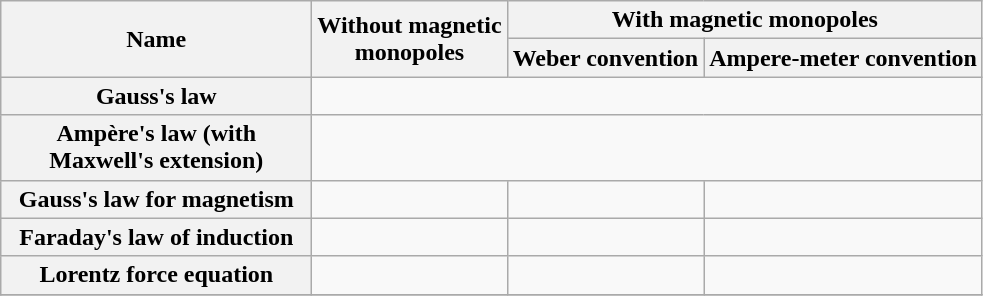<table class="wikitable" style="text-align: center;">
<tr>
<th rowspan=2 scope="col" width="200px">Name</th>
<th rowspan=2>Without magnetic <br>monopoles</th>
<th colspan=2>With magnetic monopoles</th>
</tr>
<tr>
<th>Weber convention</th>
<th>Ampere-meter convention</th>
</tr>
<tr>
<th>Gauss's law</th>
<td colspan="3"></td>
</tr>
<tr>
<th>Ampère's law (with Maxwell's extension)</th>
<td colspan="3"></td>
</tr>
<tr>
<th>Gauss's law for magnetism</th>
<td></td>
<td></td>
<td></td>
</tr>
<tr>
<th>Faraday's law of induction</th>
<td></td>
<td></td>
<td></td>
</tr>
<tr>
<th>Lorentz force equation</th>
<td></td>
<td></td>
<td></td>
</tr>
<tr>
</tr>
</table>
